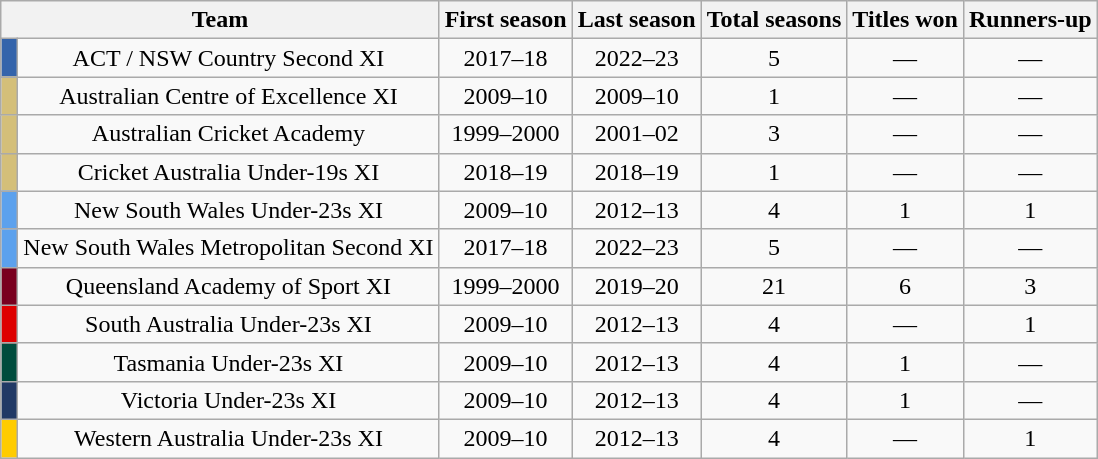<table class="wikitable">
<tr>
<th colspan="2" width="15">Team</th>
<th>First season</th>
<th>Last season</th>
<th>Total seasons</th>
<th>Titles won</th>
<th>Runners-up</th>
</tr>
<tr align="center">
<td bgcolor="#3464ab"> </td>
<td>ACT / NSW Country Second XI</td>
<td>2017–18</td>
<td>2022–23</td>
<td>5</td>
<td>—</td>
<td>—</td>
</tr>
<tr align="center">
<td bgcolor="#d4bf79"> </td>
<td>Australian Centre of Excellence XI</td>
<td>2009–10</td>
<td>2009–10</td>
<td>1</td>
<td>—</td>
<td>—</td>
</tr>
<tr align="center">
<td bgcolor="#d4bf79"> </td>
<td>Australian Cricket Academy</td>
<td>1999–2000</td>
<td>2001–02</td>
<td>3</td>
<td>—</td>
<td>—</td>
</tr>
<tr align="center">
<td bgcolor="#d4bf79"> </td>
<td>Cricket Australia Under-19s XI</td>
<td>2018–19</td>
<td>2018–19</td>
<td>1</td>
<td>—</td>
<td>—</td>
</tr>
<tr align="center">
<td bgcolor="#5ca1ed"> </td>
<td>New South Wales Under-23s XI</td>
<td>2009–10</td>
<td>2012–13</td>
<td>4</td>
<td>1</td>
<td>1</td>
</tr>
<tr align="center">
<td bgcolor="#5ca1ed"> </td>
<td>New South Wales Metropolitan Second XI</td>
<td>2017–18</td>
<td>2022–23</td>
<td>5</td>
<td>—</td>
<td>—</td>
</tr>
<tr align="center">
<td bgcolor="#79001f"> </td>
<td>Queensland Academy of Sport XI</td>
<td>1999–2000</td>
<td>2019–20</td>
<td>21</td>
<td>6</td>
<td>3</td>
</tr>
<tr align="center">
<td bgcolor="#de0000"> </td>
<td>South Australia Under-23s XI</td>
<td>2009–10</td>
<td>2012–13</td>
<td>4</td>
<td>—</td>
<td>1</td>
</tr>
<tr align="center">
<td bgcolor="#004c3d"> </td>
<td>Tasmania Under-23s XI</td>
<td>2009–10</td>
<td>2012–13</td>
<td>4</td>
<td>1</td>
<td>—</td>
</tr>
<tr align="center">
<td bgcolor="#213965"> </td>
<td>Victoria Under-23s XI</td>
<td>2009–10</td>
<td>2012–13</td>
<td>4</td>
<td>1</td>
<td>—</td>
</tr>
<tr align="center">
<td bgcolor="#ffcc00"> </td>
<td>Western Australia Under-23s XI</td>
<td>2009–10</td>
<td>2012–13</td>
<td>4</td>
<td>—</td>
<td>1</td>
</tr>
</table>
